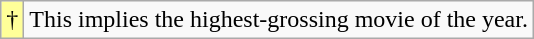<table class="wikitable">
<tr>
<td style="background-color:#FFFF99">†</td>
<td>This implies the highest-grossing movie of the year.</td>
</tr>
</table>
